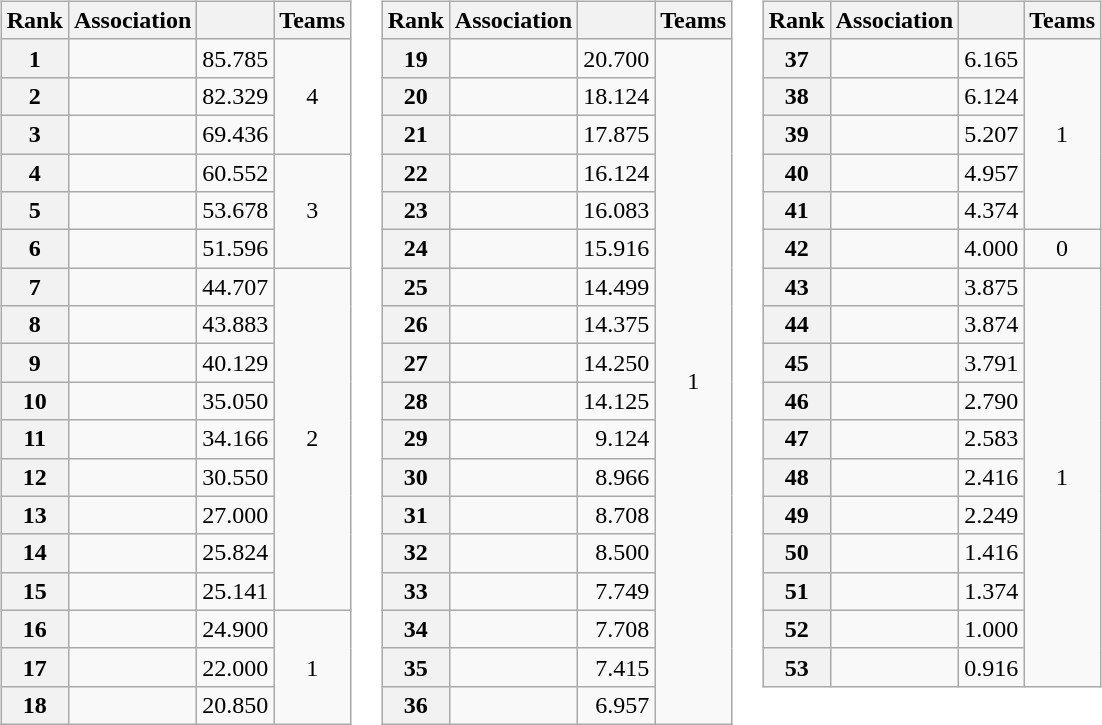<table>
<tr valign=top>
<td><br><table class="wikitable">
<tr>
<th>Rank</th>
<th>Association</th>
<th></th>
<th>Teams</th>
</tr>
<tr>
<th>1</th>
<td></td>
<td align=right>85.785</td>
<td align=center rowspan=3>4</td>
</tr>
<tr>
<th>2</th>
<td></td>
<td align=right>82.329</td>
</tr>
<tr>
<th>3</th>
<td></td>
<td align=right>69.436</td>
</tr>
<tr>
<th>4</th>
<td></td>
<td align=right>60.552</td>
<td align=center rowspan=3>3</td>
</tr>
<tr>
<th>5</th>
<td></td>
<td align=right>53.678</td>
</tr>
<tr>
<th>6</th>
<td></td>
<td align=right>51.596</td>
</tr>
<tr>
<th>7</th>
<td></td>
<td align=right>44.707</td>
<td align=center rowspan=9>2</td>
</tr>
<tr>
<th>8</th>
<td></td>
<td align=right>43.883</td>
</tr>
<tr>
<th>9</th>
<td></td>
<td align=right>40.129</td>
</tr>
<tr>
<th>10</th>
<td></td>
<td align=right>35.050</td>
</tr>
<tr>
<th>11</th>
<td></td>
<td align=right>34.166</td>
</tr>
<tr>
<th>12</th>
<td></td>
<td align=right>30.550</td>
</tr>
<tr>
<th>13</th>
<td></td>
<td align=right>27.000</td>
</tr>
<tr>
<th>14</th>
<td></td>
<td align=right>25.824</td>
</tr>
<tr>
<th>15</th>
<td></td>
<td align=right>25.141</td>
</tr>
<tr>
<th>16</th>
<td></td>
<td align=right>24.900</td>
<td align=center rowspan=3>1</td>
</tr>
<tr>
<th>17</th>
<td></td>
<td align=right>22.000</td>
</tr>
<tr>
<th>18</th>
<td></td>
<td align=right>20.850</td>
</tr>
</table>
</td>
<td><br><table class="wikitable">
<tr>
<th>Rank</th>
<th>Association</th>
<th></th>
<th>Teams</th>
</tr>
<tr>
<th>19</th>
<td></td>
<td align=right>20.700</td>
<td align=center rowspan=18>1</td>
</tr>
<tr>
<th>20</th>
<td></td>
<td align=right>18.124</td>
</tr>
<tr>
<th>21</th>
<td></td>
<td align=right>17.875</td>
</tr>
<tr>
<th>22</th>
<td></td>
<td align=right>16.124</td>
</tr>
<tr>
<th>23</th>
<td></td>
<td align=right>16.083</td>
</tr>
<tr>
<th>24</th>
<td></td>
<td align=right>15.916</td>
</tr>
<tr>
<th>25</th>
<td></td>
<td align=right>14.499</td>
</tr>
<tr>
<th>26</th>
<td></td>
<td align=right>14.375</td>
</tr>
<tr>
<th>27</th>
<td></td>
<td align=right>14.250</td>
</tr>
<tr>
<th>28</th>
<td></td>
<td align=right>14.125</td>
</tr>
<tr>
<th>29</th>
<td></td>
<td align=right>9.124</td>
</tr>
<tr>
<th>30</th>
<td></td>
<td align=right>8.966</td>
</tr>
<tr>
<th>31</th>
<td></td>
<td align=right>8.708</td>
</tr>
<tr>
<th>32</th>
<td></td>
<td align=right>8.500</td>
</tr>
<tr>
<th>33</th>
<td></td>
<td align=right>7.749</td>
</tr>
<tr>
<th>34</th>
<td></td>
<td align=right>7.708</td>
</tr>
<tr>
<th>35</th>
<td></td>
<td align=right>7.415</td>
</tr>
<tr>
<th>36</th>
<td></td>
<td align=right>6.957</td>
</tr>
</table>
</td>
<td><br><table class="wikitable">
<tr>
<th>Rank</th>
<th>Association</th>
<th></th>
<th>Teams</th>
</tr>
<tr>
<th>37</th>
<td></td>
<td align=right>6.165</td>
<td align=center rowspan=5>1</td>
</tr>
<tr>
<th>38</th>
<td></td>
<td align=right>6.124</td>
</tr>
<tr>
<th>39</th>
<td></td>
<td align=right>5.207</td>
</tr>
<tr>
<th>40</th>
<td></td>
<td align=right>4.957</td>
</tr>
<tr>
<th>41</th>
<td></td>
<td align=right>4.374</td>
</tr>
<tr>
<th>42</th>
<td></td>
<td align=right>4.000</td>
<td align=center>0</td>
</tr>
<tr>
<th>43</th>
<td></td>
<td align=right>3.875</td>
<td align=center rowspan=11>1</td>
</tr>
<tr>
<th>44</th>
<td></td>
<td align=right>3.874</td>
</tr>
<tr>
<th>45</th>
<td></td>
<td align=right>3.791</td>
</tr>
<tr>
<th>46</th>
<td></td>
<td align=right>2.790</td>
</tr>
<tr>
<th>47</th>
<td></td>
<td align=right>2.583</td>
</tr>
<tr>
<th>48</th>
<td></td>
<td align=right>2.416</td>
</tr>
<tr>
<th>49</th>
<td></td>
<td align=right>2.249</td>
</tr>
<tr>
<th>50</th>
<td></td>
<td align=right>1.416</td>
</tr>
<tr>
<th>51</th>
<td></td>
<td align=right>1.374</td>
</tr>
<tr>
<th>52</th>
<td></td>
<td align=right>1.000</td>
</tr>
<tr>
<th>53</th>
<td></td>
<td align=right>0.916</td>
</tr>
</table>
</td>
</tr>
</table>
